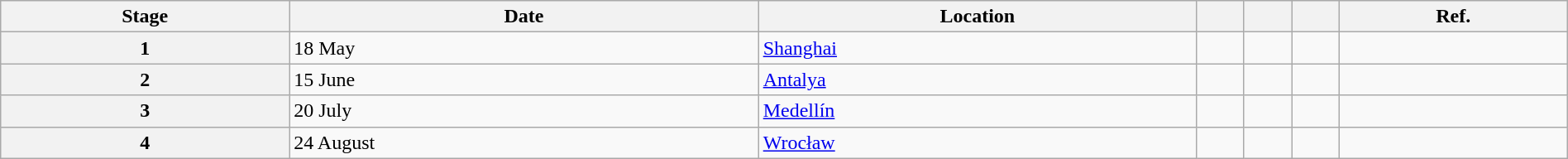<table class="wikitable" style="width:100%">
<tr>
<th>Stage</th>
<th>Date</th>
<th>Location</th>
<th></th>
<th></th>
<th></th>
<th>Ref.</th>
</tr>
<tr>
<th>1</th>
<td>18 May</td>
<td> <a href='#'>Shanghai</a></td>
<td></td>
<td></td>
<td></td>
<td> </td>
</tr>
<tr>
<th>2</th>
<td>15 June</td>
<td> <a href='#'>Antalya</a></td>
<td></td>
<td></td>
<td></td>
<td> </td>
</tr>
<tr>
<th>3</th>
<td>20 July</td>
<td> <a href='#'>Medellín</a></td>
<td></td>
<td></td>
<td></td>
<td> </td>
</tr>
<tr>
<th>4</th>
<td>24 August</td>
<td> <a href='#'>Wrocław</a></td>
<td></td>
<td></td>
<td></td>
<td> </td>
</tr>
</table>
